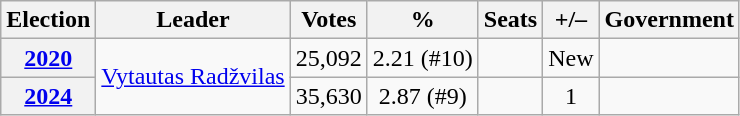<table class=wikitable style="text-align: center;">
<tr>
<th>Election</th>
<th>Leader</th>
<th>Votes</th>
<th>%</th>
<th>Seats</th>
<th>+/–</th>
<th>Government</th>
</tr>
<tr>
<th><a href='#'>2020</a></th>
<td rowspan="2"><a href='#'>Vytautas Radžvilas</a></td>
<td>25,092</td>
<td>2.21 (#10)</td>
<td></td>
<td>New</td>
<td></td>
</tr>
<tr>
<th><a href='#'>2024</a></th>
<td>35,630</td>
<td>2.87 (#9)</td>
<td></td>
<td> 1</td>
<td></td>
</tr>
</table>
